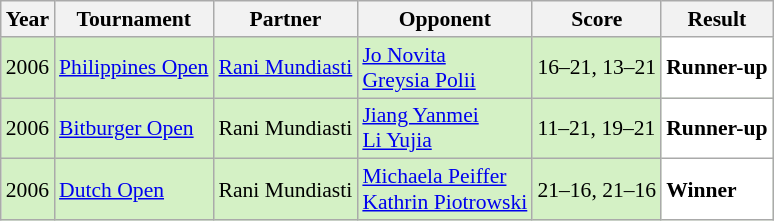<table class="sortable wikitable" style="font-size: 90%;">
<tr>
<th>Year</th>
<th>Tournament</th>
<th>Partner</th>
<th>Opponent</th>
<th>Score</th>
<th>Result</th>
</tr>
<tr style="background:#D4F1C5">
<td align="center">2006</td>
<td align="left"><a href='#'>Philippines Open</a></td>
<td align="left"> <a href='#'>Rani Mundiasti</a></td>
<td align="left"> <a href='#'>Jo Novita</a> <br>  <a href='#'>Greysia Polii</a></td>
<td align="left">16–21, 13–21</td>
<td style="text-align:left; background:white"> <strong>Runner-up</strong></td>
</tr>
<tr style="background:#D4F1C5">
<td align="center">2006</td>
<td align="left"><a href='#'>Bitburger Open</a></td>
<td align="left"> Rani Mundiasti</td>
<td align="left"> <a href='#'>Jiang Yanmei</a> <br>  <a href='#'>Li Yujia</a></td>
<td align="left">11–21, 19–21</td>
<td style="text-align:left; background:white"> <strong>Runner-up</strong></td>
</tr>
<tr style="background:#D4F1C5">
<td align="center">2006</td>
<td align="left"><a href='#'>Dutch Open</a></td>
<td align="left"> Rani Mundiasti</td>
<td align="left"> <a href='#'>Michaela Peiffer</a> <br>  <a href='#'>Kathrin Piotrowski</a></td>
<td align="left">21–16, 21–16</td>
<td style="text-align:left; background:white"> <strong>Winner</strong></td>
</tr>
</table>
